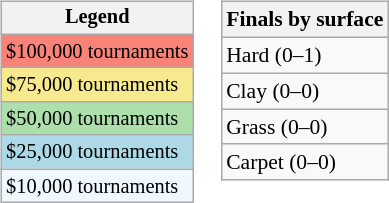<table>
<tr valign=top>
<td><br><table class=wikitable style="font-size:85%">
<tr>
<th>Legend</th>
</tr>
<tr style="background:#f88379;">
<td>$100,000 tournaments</td>
</tr>
<tr style="background:#f7e98e;">
<td>$75,000 tournaments</td>
</tr>
<tr style="background:#addfad;">
<td>$50,000 tournaments</td>
</tr>
<tr style="background:lightblue;">
<td>$25,000 tournaments</td>
</tr>
<tr style="background:#f0f8ff;">
<td>$10,000 tournaments</td>
</tr>
</table>
</td>
<td><br><table class=wikitable style="font-size:90%">
<tr>
<th>Finals by surface</th>
</tr>
<tr>
<td>Hard (0–1)</td>
</tr>
<tr>
<td>Clay (0–0)</td>
</tr>
<tr>
<td>Grass (0–0)</td>
</tr>
<tr>
<td>Carpet (0–0)</td>
</tr>
</table>
</td>
</tr>
</table>
